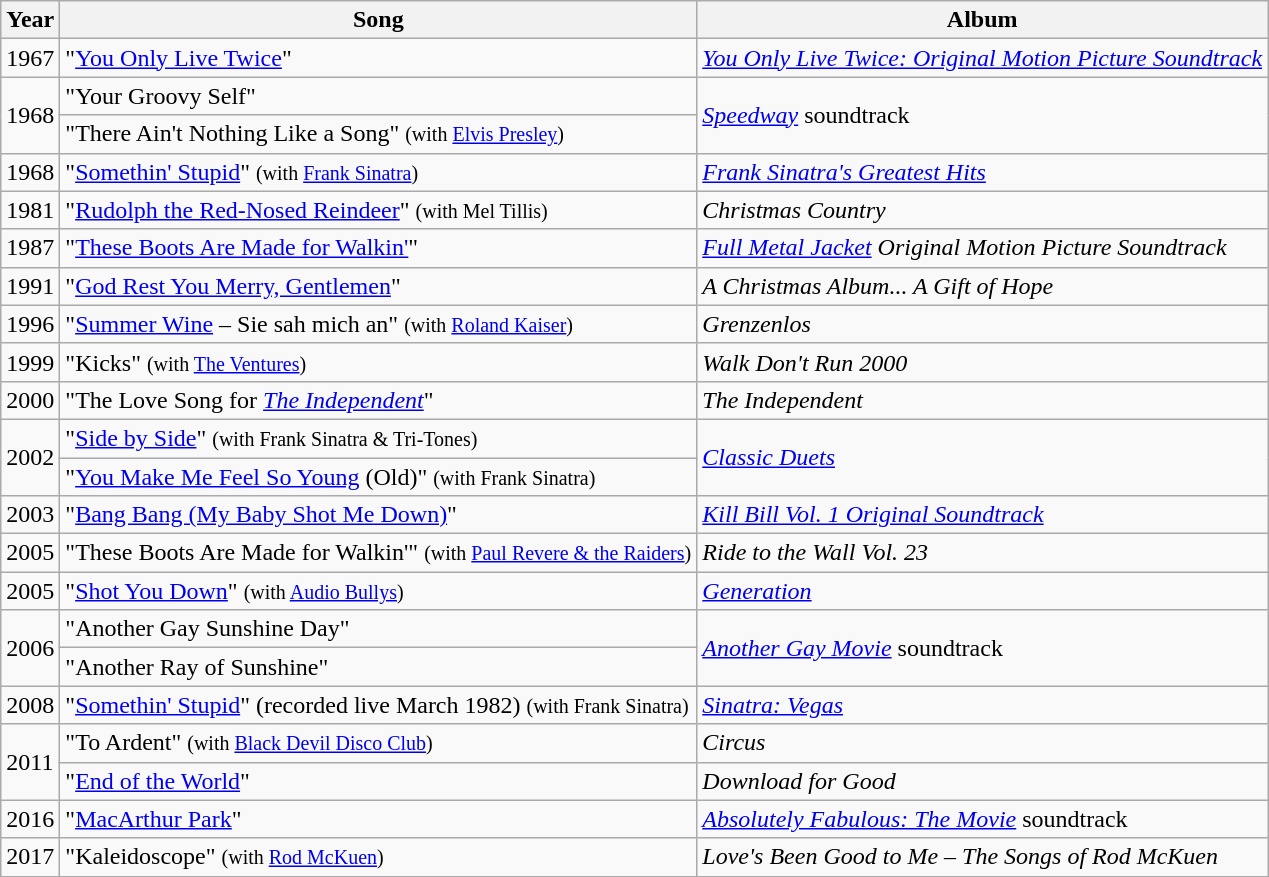<table class="wikitable">
<tr>
<th>Year</th>
<th>Song</th>
<th>Album</th>
</tr>
<tr>
<td>1967</td>
<td>"<a href='#'>You Only Live Twice</a>"</td>
<td><em><a href='#'>You Only Live Twice: Original Motion Picture Soundtrack</a></em></td>
</tr>
<tr>
<td rowspan="2">1968</td>
<td>"Your Groovy Self"</td>
<td rowspan="2"><em><a href='#'>Speedway</a></em> soundtrack</td>
</tr>
<tr>
<td>"There Ain't Nothing Like a Song" <small>(with <a href='#'>Elvis Presley</a>)</small></td>
</tr>
<tr>
<td>1968</td>
<td>"<a href='#'>Somethin' Stupid</a>" <small>(with <a href='#'>Frank Sinatra</a>)</small></td>
<td><em><a href='#'>Frank Sinatra's Greatest Hits</a></em></td>
</tr>
<tr>
<td>1981</td>
<td>"<a href='#'>Rudolph the Red-Nosed Reindeer</a>" <small>(with Mel Tillis)</small></td>
<td><em>Christmas Country</em></td>
</tr>
<tr>
<td>1987</td>
<td>"<a href='#'>These Boots Are Made for Walkin'</a>"</td>
<td><em><a href='#'>Full Metal Jacket</a> Original Motion Picture Soundtrack</em></td>
</tr>
<tr>
<td>1991</td>
<td>"<a href='#'>God Rest You Merry, Gentlemen</a>"</td>
<td><em>A Christmas Album... A Gift of Hope</em></td>
</tr>
<tr>
<td>1996</td>
<td>"<a href='#'>Summer Wine</a> – Sie sah mich an" <small>(with <a href='#'>Roland Kaiser</a>)</small></td>
<td><em>Grenzenlos</em></td>
</tr>
<tr>
<td>1999</td>
<td>"Kicks" <small>(with <a href='#'>The Ventures</a>)</small></td>
<td><em>Walk Don't Run 2000</em></td>
</tr>
<tr>
<td>2000</td>
<td>"The Love Song for <em><a href='#'>The Independent</a></em>"</td>
<td><em>The Independent</em></td>
</tr>
<tr>
<td rowspan="2">2002</td>
<td>"<a href='#'>Side by Side</a>" <small>(with Frank Sinatra & Tri-Tones)</small></td>
<td rowspan="2"><em><a href='#'>Classic Duets</a></em></td>
</tr>
<tr>
<td>"<a href='#'>You Make Me Feel So Young</a> (Old)" <small>(with Frank Sinatra)</small></td>
</tr>
<tr>
<td>2003</td>
<td>"<a href='#'>Bang Bang (My Baby Shot Me Down)</a>"</td>
<td><em><a href='#'>Kill Bill Vol. 1 Original Soundtrack</a></em></td>
</tr>
<tr>
<td>2005</td>
<td>"These Boots Are Made for Walkin'" <small>(with <a href='#'>Paul Revere & the Raiders</a>)</small></td>
<td><em>Ride to the Wall Vol. 23</em></td>
</tr>
<tr>
<td>2005</td>
<td>"<a href='#'>Shot You Down</a>" <small>(with <a href='#'>Audio Bullys</a>) </small></td>
<td><em><a href='#'>Generation</a></em></td>
</tr>
<tr>
<td rowspan="2">2006</td>
<td>"Another Gay Sunshine Day"</td>
<td rowspan="2"><em><a href='#'>Another Gay Movie</a></em> soundtrack</td>
</tr>
<tr>
<td>"Another Ray of Sunshine"</td>
</tr>
<tr>
<td>2008</td>
<td>"<a href='#'>Somethin' Stupid</a>" (recorded live March 1982) <small>(with Frank Sinatra)</small></td>
<td><em><a href='#'>Sinatra: Vegas</a></em></td>
</tr>
<tr>
<td rowspan="2">2011</td>
<td>"To Ardent" <small>(with <a href='#'>Black Devil Disco Club</a>)</small></td>
<td><em>Circus</em></td>
</tr>
<tr>
<td>"<a href='#'>End of the World</a>"</td>
<td><em>Download for Good</em></td>
</tr>
<tr>
<td>2016</td>
<td>"<a href='#'>MacArthur Park</a>"</td>
<td><em><a href='#'>Absolutely Fabulous: The Movie</a></em> soundtrack</td>
</tr>
<tr>
<td>2017</td>
<td>"Kaleidoscope" <small>(with <a href='#'>Rod McKuen</a>)</small></td>
<td><em>Love's Been Good to Me – The Songs of Rod McKuen</em></td>
</tr>
<tr>
</tr>
</table>
